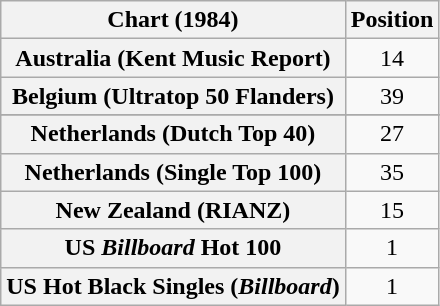<table class="wikitable plainrowheaders sortable" style="text-align:center">
<tr>
<th scope="col">Chart (1984)</th>
<th scope="col">Position</th>
</tr>
<tr>
<th scope="row">Australia (Kent Music Report)</th>
<td>14</td>
</tr>
<tr>
<th scope="row">Belgium (Ultratop 50 Flanders)</th>
<td>39</td>
</tr>
<tr>
</tr>
<tr>
<th scope="row">Netherlands (Dutch Top 40)</th>
<td>27</td>
</tr>
<tr>
<th scope="row">Netherlands (Single Top 100)</th>
<td>35</td>
</tr>
<tr>
<th scope="row">New Zealand (RIANZ)</th>
<td>15</td>
</tr>
<tr>
<th scope="row">US <em>Billboard</em> Hot 100</th>
<td>1</td>
</tr>
<tr>
<th scope="row">US Hot Black Singles (<em>Billboard</em>)</th>
<td>1</td>
</tr>
</table>
